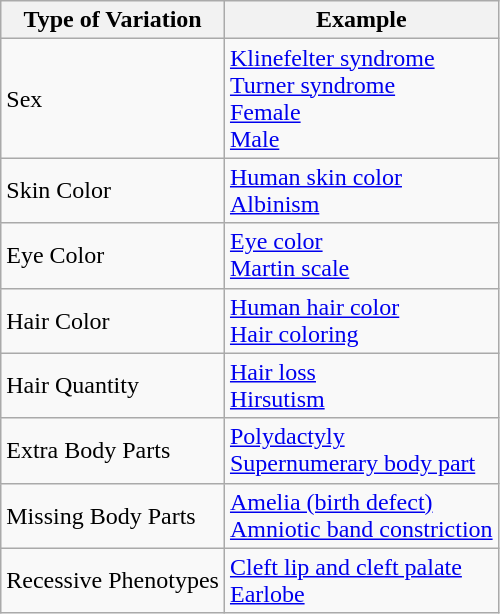<table class="wikitable">
<tr>
<th>Type of Variation</th>
<th>Example</th>
</tr>
<tr>
<td>Sex</td>
<td><a href='#'>Klinefelter syndrome</a><br><a href='#'>Turner syndrome</a><br><a href='#'>Female</a><br><a href='#'>Male</a></td>
</tr>
<tr>
<td>Skin Color</td>
<td><a href='#'>Human skin color</a><br><a href='#'>Albinism</a></td>
</tr>
<tr>
<td>Eye Color</td>
<td><a href='#'>Eye color</a><br><a href='#'>Martin scale</a></td>
</tr>
<tr>
<td>Hair Color</td>
<td><a href='#'>Human hair color</a><br><a href='#'>Hair coloring</a></td>
</tr>
<tr>
<td>Hair Quantity</td>
<td><a href='#'>Hair loss</a><br><a href='#'>Hirsutism</a></td>
</tr>
<tr>
<td>Extra Body Parts</td>
<td><a href='#'>Polydactyly</a><br><a href='#'>Supernumerary body part</a></td>
</tr>
<tr>
<td>Missing Body Parts</td>
<td><a href='#'>Amelia (birth defect)</a><br><a href='#'>Amniotic band constriction</a></td>
</tr>
<tr>
<td>Recessive Phenotypes</td>
<td><a href='#'>Cleft lip and cleft palate</a><br><a href='#'>Earlobe</a></td>
</tr>
</table>
